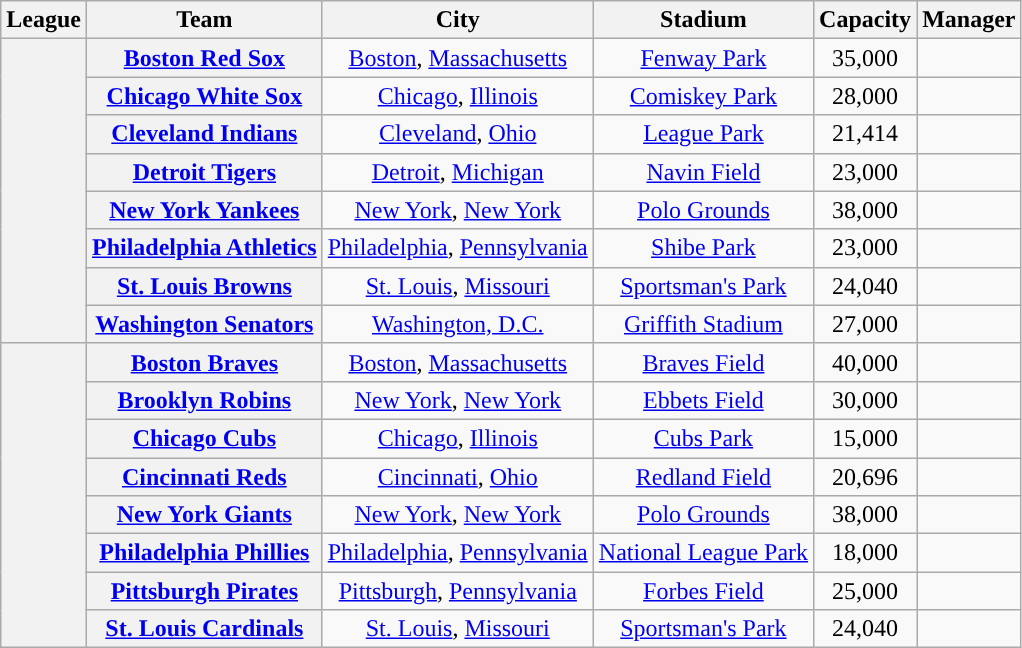<table class="wikitable sortable plainrowheaders" style="text-align:center;">
<tr>
<th scope="col">League</th>
<th scope="col">Team</th>
<th scope="col">City</th>
<th scope="col">Stadium</th>
<th scope="col">Capacity</th>
<th scope="col">Manager</th>
</tr>
<tr>
<th rowspan="8"></th>
<th scope="row"><a href='#'>Boston Red Sox</a></th>
<td><a href='#'>Boston</a>, <a href='#'>Massachusetts</a></td>
<td><a href='#'>Fenway Park</a></td>
<td>35,000</td>
<td></td>
</tr>
<tr>
<th scope="row"><a href='#'>Chicago White Sox</a></th>
<td><a href='#'>Chicago</a>, <a href='#'>Illinois</a></td>
<td><a href='#'>Comiskey Park</a></td>
<td>28,000</td>
<td></td>
</tr>
<tr>
<th scope="row"><a href='#'>Cleveland Indians</a></th>
<td><a href='#'>Cleveland</a>, <a href='#'>Ohio</a></td>
<td><a href='#'>League Park</a></td>
<td>21,414</td>
<td></td>
</tr>
<tr>
<th scope="row"><a href='#'>Detroit Tigers</a></th>
<td><a href='#'>Detroit</a>, <a href='#'>Michigan</a></td>
<td><a href='#'>Navin Field</a></td>
<td>23,000</td>
<td></td>
</tr>
<tr>
<th scope="row"><a href='#'>New York Yankees</a></th>
<td><a href='#'>New York</a>, <a href='#'>New York</a></td>
<td><a href='#'>Polo Grounds</a></td>
<td>38,000</td>
<td></td>
</tr>
<tr>
<th scope="row"><a href='#'>Philadelphia Athletics</a></th>
<td><a href='#'>Philadelphia</a>, <a href='#'>Pennsylvania</a></td>
<td><a href='#'>Shibe Park</a></td>
<td>23,000</td>
<td></td>
</tr>
<tr>
<th scope="row"><a href='#'>St. Louis Browns</a></th>
<td><a href='#'>St. Louis</a>, <a href='#'>Missouri</a></td>
<td><a href='#'>Sportsman's Park</a></td>
<td>24,040</td>
<td></td>
</tr>
<tr>
<th scope="row"><a href='#'>Washington Senators</a></th>
<td><a href='#'>Washington, D.C.</a></td>
<td><a href='#'>Griffith Stadium</a></td>
<td>27,000</td>
<td></td>
</tr>
<tr>
<th rowspan="8"></th>
<th scope="row"><a href='#'>Boston Braves</a></th>
<td><a href='#'>Boston</a>, <a href='#'>Massachusetts</a></td>
<td><a href='#'>Braves Field</a></td>
<td>40,000</td>
<td></td>
</tr>
<tr>
<th scope="row"><a href='#'>Brooklyn Robins</a></th>
<td><a href='#'>New York</a>, <a href='#'>New York</a></td>
<td><a href='#'>Ebbets Field</a></td>
<td>30,000</td>
<td></td>
</tr>
<tr>
<th scope="row"><a href='#'>Chicago Cubs</a></th>
<td><a href='#'>Chicago</a>, <a href='#'>Illinois</a></td>
<td><a href='#'>Cubs Park</a></td>
<td>15,000</td>
<td></td>
</tr>
<tr>
<th scope="row"><a href='#'>Cincinnati Reds</a></th>
<td><a href='#'>Cincinnati</a>, <a href='#'>Ohio</a></td>
<td><a href='#'>Redland Field</a></td>
<td>20,696</td>
<td></td>
</tr>
<tr>
<th scope="row"><a href='#'>New York Giants</a></th>
<td><a href='#'>New York</a>, <a href='#'>New York</a></td>
<td><a href='#'>Polo Grounds</a></td>
<td>38,000</td>
<td></td>
</tr>
<tr>
<th scope="row"><a href='#'>Philadelphia Phillies</a></th>
<td><a href='#'>Philadelphia</a>, <a href='#'>Pennsylvania</a></td>
<td><a href='#'>National League Park</a></td>
<td>18,000</td>
<td></td>
</tr>
<tr>
<th scope="row"><a href='#'>Pittsburgh Pirates</a></th>
<td><a href='#'>Pittsburgh</a>, <a href='#'>Pennsylvania</a></td>
<td><a href='#'>Forbes Field</a></td>
<td>25,000</td>
<td></td>
</tr>
<tr>
<th scope="row"><a href='#'>St. Louis Cardinals</a></th>
<td><a href='#'>St. Louis</a>, <a href='#'>Missouri</a></td>
<td><a href='#'>Sportsman's Park</a></td>
<td>24,040</td>
<td></td>
</tr>
</table>
